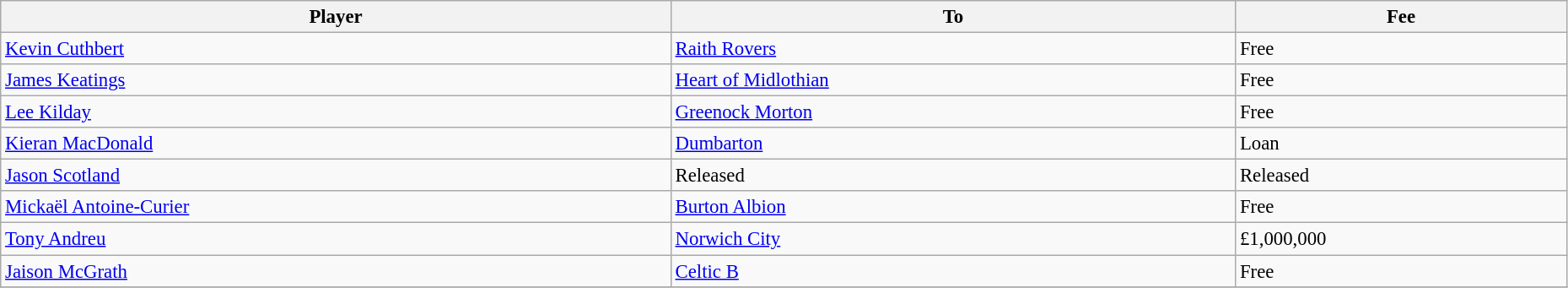<table class="wikitable" style="text-align:center; font-size:95%;width:98%; text-align:left">
<tr>
<th>Player</th>
<th>To</th>
<th>Fee</th>
</tr>
<tr>
<td> <a href='#'>Kevin Cuthbert</a></td>
<td> <a href='#'>Raith Rovers</a></td>
<td>Free</td>
</tr>
<tr>
<td> <a href='#'>James Keatings</a></td>
<td> <a href='#'>Heart of Midlothian</a></td>
<td>Free</td>
</tr>
<tr>
<td> <a href='#'>Lee Kilday</a></td>
<td> <a href='#'>Greenock Morton</a></td>
<td>Free</td>
</tr>
<tr>
<td> <a href='#'>Kieran MacDonald</a></td>
<td> <a href='#'>Dumbarton</a></td>
<td>Loan</td>
</tr>
<tr>
<td> <a href='#'>Jason Scotland</a></td>
<td>Released</td>
<td>Released</td>
</tr>
<tr>
<td> <a href='#'>Mickaël Antoine-Curier</a></td>
<td> <a href='#'>Burton Albion</a></td>
<td>Free</td>
</tr>
<tr>
<td> <a href='#'>Tony Andreu</a></td>
<td> <a href='#'>Norwich City</a></td>
<td>£1,000,000</td>
</tr>
<tr>
<td> <a href='#'>Jaison McGrath</a></td>
<td> <a href='#'>Celtic B</a></td>
<td>Free</td>
</tr>
<tr>
</tr>
</table>
